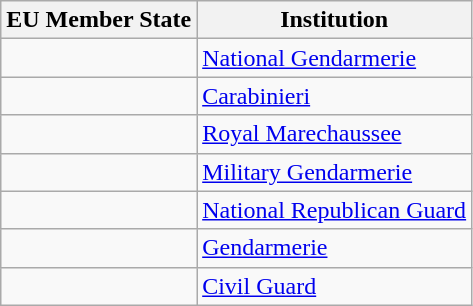<table class="wikitable">
<tr>
<th>EU Member State</th>
<th>Institution</th>
</tr>
<tr>
<td></td>
<td><a href='#'>National Gendarmerie</a></td>
</tr>
<tr>
<td></td>
<td><a href='#'>Carabinieri</a></td>
</tr>
<tr>
<td></td>
<td><a href='#'>Royal Marechaussee</a></td>
</tr>
<tr>
<td></td>
<td><a href='#'>Military Gendarmerie</a></td>
</tr>
<tr>
<td></td>
<td><a href='#'>National Republican Guard</a></td>
</tr>
<tr>
<td></td>
<td><a href='#'>Gendarmerie</a></td>
</tr>
<tr>
<td></td>
<td><a href='#'>Civil Guard</a></td>
</tr>
</table>
